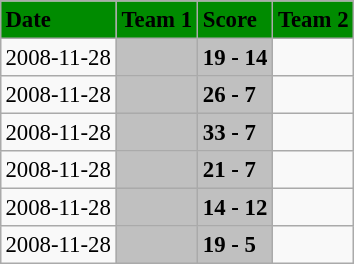<table class="wikitable" style="margin:0.5em auto; font-size:95%">
<tr bgcolor="#008B00">
<td><strong>Date</strong></td>
<td><strong>Team 1</strong></td>
<td><strong>Score</strong></td>
<td><strong>Team 2</strong></td>
</tr>
<tr>
<td>2008-11-28</td>
<td bgcolor="silver"><strong></strong></td>
<td bgcolor="silver"><strong>19 - 14</strong></td>
<td></td>
</tr>
<tr>
<td>2008-11-28</td>
<td bgcolor="silver"><strong></strong></td>
<td bgcolor="silver"><strong>26 - 7</strong></td>
<td></td>
</tr>
<tr>
<td>2008-11-28</td>
<td bgcolor="silver"><strong></strong></td>
<td bgcolor="silver"><strong>33 - 7</strong></td>
<td></td>
</tr>
<tr>
<td>2008-11-28</td>
<td bgcolor="silver"><strong></strong></td>
<td bgcolor="silver"><strong>21 - 7</strong></td>
<td></td>
</tr>
<tr>
<td>2008-11-28</td>
<td bgcolor="silver"><strong></strong></td>
<td bgcolor="silver"><strong>14 - 12</strong></td>
<td></td>
</tr>
<tr>
<td>2008-11-28</td>
<td bgcolor="silver"><strong></strong></td>
<td bgcolor="silver"><strong>19 - 5</strong></td>
<td></td>
</tr>
</table>
